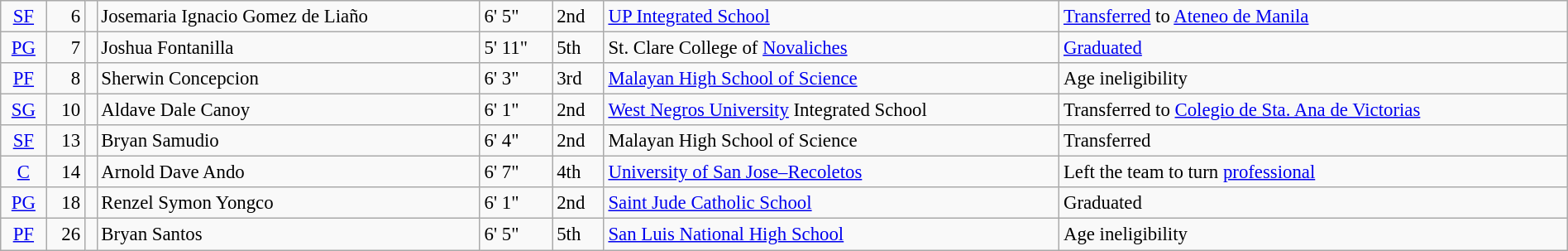<table class=wikitable width=100% style=font-size:95%>
<tr>
<td align=center><a href='#'>SF</a></td>
<td align=right>6</td>
<td></td>
<td>Josemaria Ignacio Gomez de Liaño</td>
<td>6' 5"</td>
<td>2nd</td>
<td><a href='#'>UP Integrated School</a></td>
<td><a href='#'>Transferred</a> to <a href='#'>Ateneo de Manila</a></td>
</tr>
<tr>
<td align=center><a href='#'>PG</a></td>
<td align=right>7</td>
<td></td>
<td>Joshua Fontanilla</td>
<td>5' 11"</td>
<td>5th</td>
<td>St. Clare College of <a href='#'>Novaliches</a></td>
<td><a href='#'>Graduated</a></td>
</tr>
<tr>
<td align=center><a href='#'>PF</a></td>
<td align=right>8</td>
<td></td>
<td>Sherwin Concepcion</td>
<td>6' 3"</td>
<td>3rd</td>
<td><a href='#'>Malayan High School of Science</a></td>
<td>Age ineligibility</td>
</tr>
<tr>
<td align=center><a href='#'>SG</a></td>
<td align=right>10</td>
<td></td>
<td>Aldave Dale Canoy</td>
<td>6' 1"</td>
<td>2nd</td>
<td><a href='#'>West Negros University</a> Integrated School</td>
<td>Transferred to <a href='#'>Colegio de Sta. Ana de Victorias</a></td>
</tr>
<tr>
<td align=center><a href='#'>SF</a></td>
<td align=right>13</td>
<td></td>
<td>Bryan Samudio</td>
<td>6' 4"</td>
<td>2nd</td>
<td>Malayan High School of Science</td>
<td>Transferred</td>
</tr>
<tr>
<td align=center><a href='#'>C</a></td>
<td align=right>14</td>
<td></td>
<td>Arnold Dave Ando</td>
<td>6' 7"</td>
<td>4th</td>
<td><a href='#'>University of San Jose–Recoletos</a></td>
<td>Left the team to turn <a href='#'>professional</a></td>
</tr>
<tr>
<td align=center><a href='#'>PG</a></td>
<td align=right>18</td>
<td></td>
<td>Renzel Symon Yongco</td>
<td>6' 1"</td>
<td>2nd</td>
<td><a href='#'>Saint Jude Catholic School</a></td>
<td>Graduated</td>
</tr>
<tr>
<td align=center><a href='#'>PF</a></td>
<td align=right>26</td>
<td></td>
<td>Bryan Santos</td>
<td>6' 5"</td>
<td>5th</td>
<td><a href='#'>San Luis National High School</a></td>
<td>Age ineligibility</td>
</tr>
</table>
